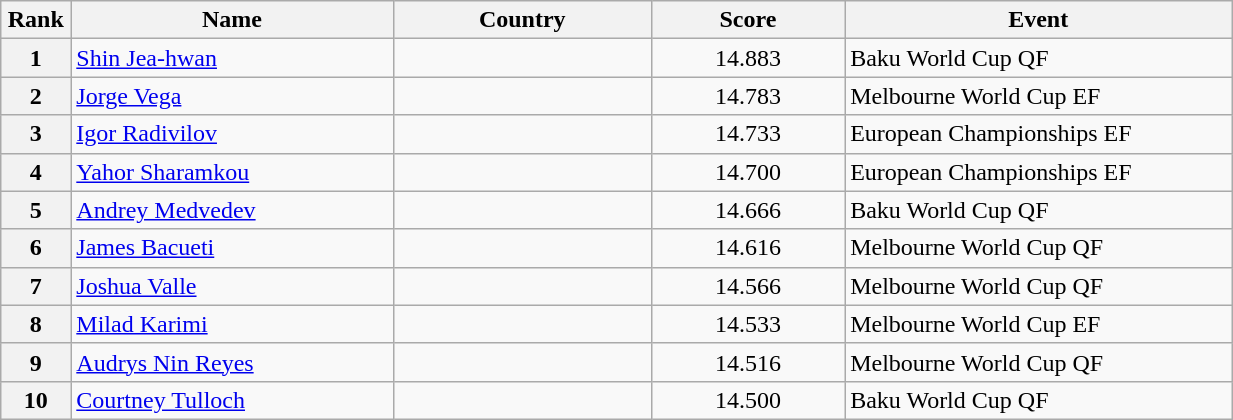<table class="wikitable sortable" style="width:65%;">
<tr>
<th style="text-align:center; width:5%;">Rank</th>
<th style="text-align:center; width:25%;">Name</th>
<th style="text-align:center; width:20%;">Country</th>
<th style="text-align:center; width:15%;">Score</th>
<th style="text-align:center; width:30%;">Event</th>
</tr>
<tr>
<th>1</th>
<td><a href='#'>Shin Jea-hwan</a></td>
<td></td>
<td align=center>14.883</td>
<td>Baku World Cup QF</td>
</tr>
<tr>
<th>2</th>
<td><a href='#'>Jorge Vega</a></td>
<td></td>
<td align=center>14.783</td>
<td>Melbourne World Cup EF</td>
</tr>
<tr>
<th>3</th>
<td><a href='#'>Igor Radivilov</a></td>
<td></td>
<td align=center>14.733</td>
<td>European Championships EF</td>
</tr>
<tr>
<th>4</th>
<td><a href='#'>Yahor Sharamkou</a></td>
<td></td>
<td align=center>14.700</td>
<td>European Championships EF</td>
</tr>
<tr>
<th>5</th>
<td><a href='#'>Andrey Medvedev</a></td>
<td></td>
<td align=center>14.666</td>
<td>Baku World Cup QF</td>
</tr>
<tr>
<th>6</th>
<td><a href='#'>James Bacueti</a></td>
<td></td>
<td align=center>14.616</td>
<td>Melbourne World Cup QF</td>
</tr>
<tr>
<th>7</th>
<td><a href='#'>Joshua Valle</a></td>
<td></td>
<td align=center>14.566</td>
<td>Melbourne World Cup QF</td>
</tr>
<tr>
<th>8</th>
<td><a href='#'>Milad Karimi</a></td>
<td></td>
<td align=center>14.533</td>
<td>Melbourne World Cup EF</td>
</tr>
<tr>
<th>9</th>
<td><a href='#'>Audrys Nin Reyes</a></td>
<td></td>
<td align=center>14.516</td>
<td>Melbourne World Cup QF</td>
</tr>
<tr>
<th>10</th>
<td><a href='#'>Courtney Tulloch</a></td>
<td></td>
<td align=center>14.500</td>
<td>Baku World Cup QF</td>
</tr>
</table>
